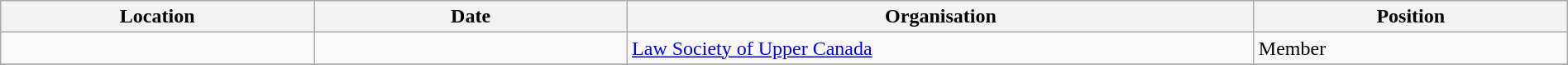<table class="wikitable" style="width:100%;">
<tr>
<th style="width:20%;">Location</th>
<th style="width:20%;">Date</th>
<th style="width:40%;">Organisation</th>
<th style="width:20%;">Position</th>
</tr>
<tr>
<td></td>
<td></td>
<td><a href='#'>Law Society of Upper Canada</a></td>
<td>Member</td>
</tr>
<tr>
</tr>
</table>
